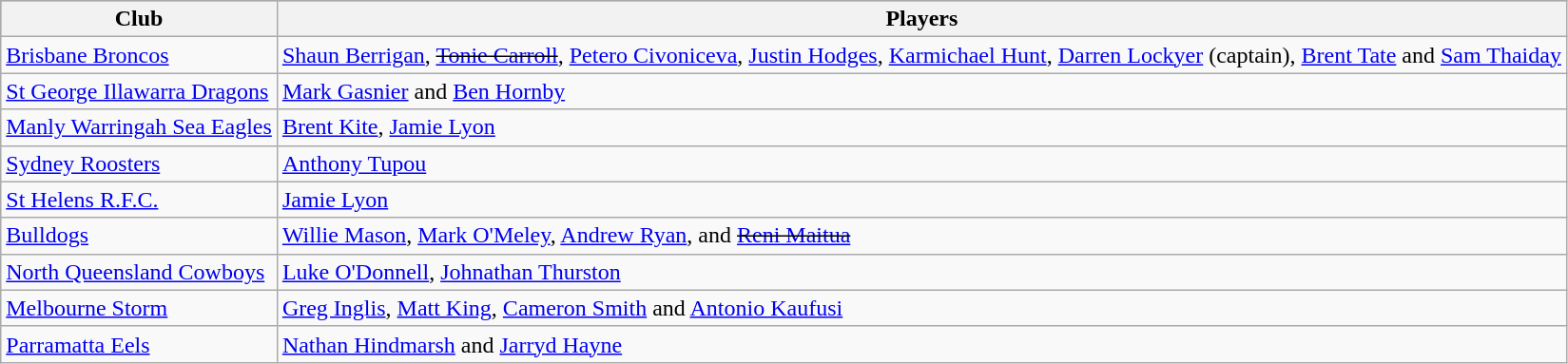<table class="wikitable">
<tr style="background:#bdb76b;">
<th>Club</th>
<th>Players</th>
</tr>
<tr>
<td><a href='#'>Brisbane Broncos</a></td>
<td><a href='#'>Shaun Berrigan</a>, <del><a href='#'>Tonie Carroll</a></del>, <a href='#'>Petero Civoniceva</a>, <a href='#'>Justin Hodges</a>, <a href='#'>Karmichael Hunt</a>, <a href='#'>Darren Lockyer</a> (captain), <a href='#'>Brent Tate</a> and <a href='#'>Sam Thaiday</a></td>
</tr>
<tr>
<td><a href='#'>St George Illawarra Dragons</a></td>
<td><a href='#'>Mark Gasnier</a> and <a href='#'>Ben Hornby</a></td>
</tr>
<tr>
<td><a href='#'>Manly Warringah Sea Eagles</a></td>
<td><a href='#'>Brent Kite</a>, <a href='#'>Jamie Lyon</a></td>
</tr>
<tr>
<td><a href='#'>Sydney Roosters</a></td>
<td><a href='#'>Anthony Tupou</a></td>
</tr>
<tr>
<td><a href='#'>St Helens R.F.C.</a></td>
<td><a href='#'>Jamie Lyon</a></td>
</tr>
<tr>
<td><a href='#'>Bulldogs</a></td>
<td><a href='#'>Willie Mason</a>, <a href='#'>Mark O'Meley</a>, <a href='#'>Andrew Ryan</a>, and <del><a href='#'>Reni Maitua</a></del></td>
</tr>
<tr>
<td><a href='#'>North Queensland Cowboys</a></td>
<td><a href='#'>Luke O'Donnell</a>, <a href='#'>Johnathan Thurston</a></td>
</tr>
<tr>
<td><a href='#'>Melbourne Storm</a></td>
<td><a href='#'>Greg Inglis</a>, <a href='#'>Matt King</a>, <a href='#'>Cameron Smith</a> and <a href='#'>Antonio Kaufusi</a></td>
</tr>
<tr>
<td><a href='#'>Parramatta Eels</a></td>
<td><a href='#'>Nathan Hindmarsh</a> and <a href='#'>Jarryd Hayne</a></td>
</tr>
</table>
